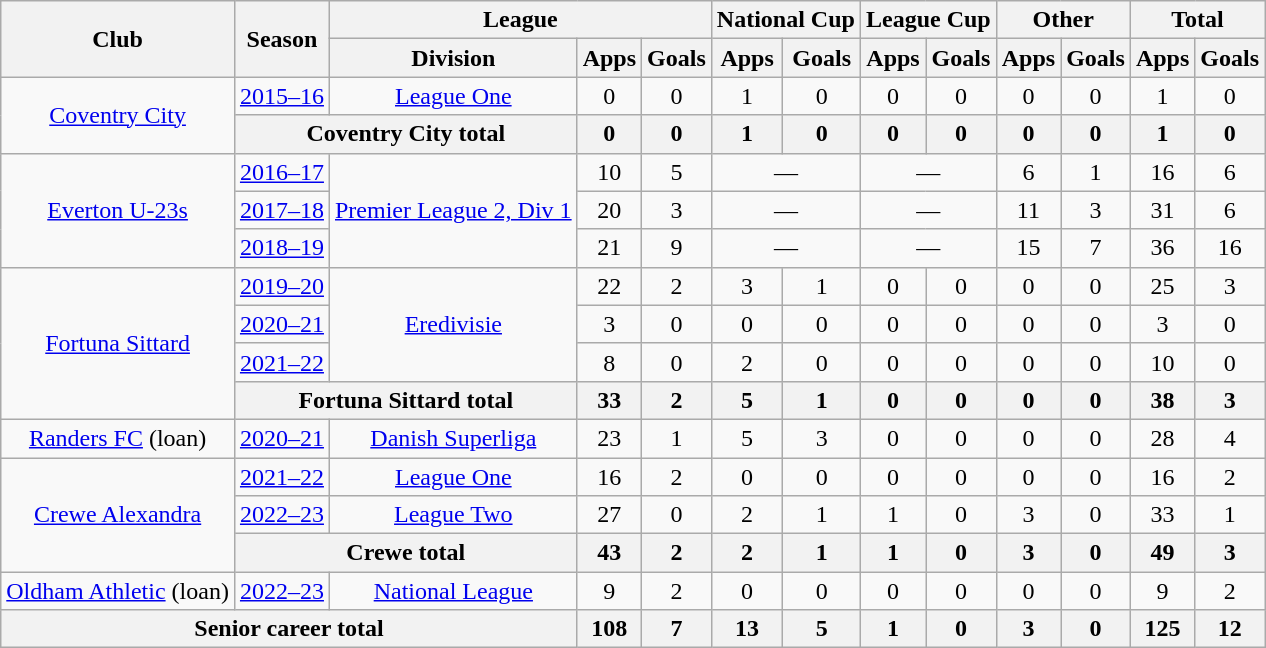<table class="wikitable" style="text-align: center;">
<tr>
<th rowspan=2>Club</th>
<th rowspan=2>Season</th>
<th colspan=3>League</th>
<th colspan=2>National Cup</th>
<th colspan=2>League Cup</th>
<th colspan=2>Other</th>
<th colspan=2>Total</th>
</tr>
<tr>
<th scope="col">Division</th>
<th scope="col">Apps</th>
<th scope="col">Goals</th>
<th scope="col">Apps</th>
<th scope="col">Goals</th>
<th scope="col">Apps</th>
<th scope="col">Goals</th>
<th scope="col">Apps</th>
<th scope="col">Goals</th>
<th scope="col">Apps</th>
<th scope="col">Goals</th>
</tr>
<tr>
<td rowspan=2><a href='#'>Coventry City</a></td>
<td><a href='#'>2015–16</a></td>
<td><a href='#'>League One</a></td>
<td>0</td>
<td>0</td>
<td>1</td>
<td>0</td>
<td>0</td>
<td>0</td>
<td>0</td>
<td>0</td>
<td>1</td>
<td>0</td>
</tr>
<tr>
<th colspan=2>Coventry City total</th>
<th>0</th>
<th>0</th>
<th>1</th>
<th>0</th>
<th>0</th>
<th>0</th>
<th>0</th>
<th>0</th>
<th>1</th>
<th>0</th>
</tr>
<tr>
<td rowspan=3><a href='#'>Everton U-23s</a></td>
<td><a href='#'>2016–17</a></td>
<td rowspan=3><a href='#'>Premier League 2, Div 1</a></td>
<td>10</td>
<td>5</td>
<td colspan="2">—</td>
<td colspan="2">—</td>
<td>6</td>
<td>1</td>
<td>16</td>
<td>6</td>
</tr>
<tr>
<td><a href='#'>2017–18</a></td>
<td>20</td>
<td>3</td>
<td colspan="2">—</td>
<td colspan="2">—</td>
<td>11</td>
<td>3</td>
<td>31</td>
<td>6</td>
</tr>
<tr>
<td><a href='#'>2018–19</a></td>
<td>21</td>
<td>9</td>
<td colspan="2">—</td>
<td colspan="2">—</td>
<td>15</td>
<td>7</td>
<td>36</td>
<td>16</td>
</tr>
<tr>
<td rowspan=4><a href='#'>Fortuna Sittard</a></td>
<td><a href='#'>2019–20</a></td>
<td rowspan=3><a href='#'>Eredivisie</a></td>
<td>22</td>
<td>2</td>
<td>3</td>
<td>1</td>
<td>0</td>
<td>0</td>
<td>0</td>
<td>0</td>
<td>25</td>
<td>3</td>
</tr>
<tr>
<td><a href='#'>2020–21</a></td>
<td>3</td>
<td>0</td>
<td>0</td>
<td>0</td>
<td>0</td>
<td>0</td>
<td>0</td>
<td>0</td>
<td>3</td>
<td>0</td>
</tr>
<tr>
<td><a href='#'>2021–22</a></td>
<td>8</td>
<td>0</td>
<td>2</td>
<td>0</td>
<td>0</td>
<td>0</td>
<td>0</td>
<td>0</td>
<td>10</td>
<td>0</td>
</tr>
<tr>
<th colspan=2>Fortuna Sittard total</th>
<th>33</th>
<th>2</th>
<th>5</th>
<th>1</th>
<th>0</th>
<th>0</th>
<th>0</th>
<th>0</th>
<th>38</th>
<th>3</th>
</tr>
<tr>
<td><a href='#'>Randers FC</a> (loan)</td>
<td><a href='#'>2020–21</a></td>
<td><a href='#'>Danish Superliga</a></td>
<td>23</td>
<td>1</td>
<td>5</td>
<td>3</td>
<td>0</td>
<td>0</td>
<td>0</td>
<td>0</td>
<td>28</td>
<td>4</td>
</tr>
<tr>
<td rowspan=3><a href='#'>Crewe Alexandra</a></td>
<td><a href='#'>2021–22</a></td>
<td><a href='#'>League One</a></td>
<td>16</td>
<td>2</td>
<td>0</td>
<td>0</td>
<td>0</td>
<td>0</td>
<td>0</td>
<td>0</td>
<td>16</td>
<td>2</td>
</tr>
<tr>
<td><a href='#'>2022–23</a></td>
<td><a href='#'>League Two</a></td>
<td>27</td>
<td>0</td>
<td>2</td>
<td>1</td>
<td>1</td>
<td>0</td>
<td>3</td>
<td>0</td>
<td>33</td>
<td>1</td>
</tr>
<tr>
<th colspan=2>Crewe total</th>
<th>43</th>
<th>2</th>
<th>2</th>
<th>1</th>
<th>1</th>
<th>0</th>
<th>3</th>
<th>0</th>
<th>49</th>
<th>3</th>
</tr>
<tr>
<td><a href='#'>Oldham Athletic</a> (loan)</td>
<td><a href='#'>2022–23</a></td>
<td><a href='#'>National League</a></td>
<td>9</td>
<td>2</td>
<td>0</td>
<td>0</td>
<td>0</td>
<td>0</td>
<td>0</td>
<td>0</td>
<td>9</td>
<td>2</td>
</tr>
<tr>
<th colspan=3>Senior career total</th>
<th>108</th>
<th>7</th>
<th>13</th>
<th>5</th>
<th>1</th>
<th>0</th>
<th>3</th>
<th>0</th>
<th>125</th>
<th>12</th>
</tr>
</table>
